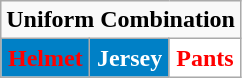<table class="wikitable"  style="display: inline-table;">
<tr>
<td align="center" Colspan="3"><strong>Uniform Combination</strong></td>
</tr>
<tr align="center">
<td style="background:#0080C6; color:red"><strong>Helmet</strong></td>
<td style="background:#0080C6; color:white"><strong>Jersey</strong></td>
<td style="background:white; color:red"><strong>Pants</strong></td>
</tr>
</table>
